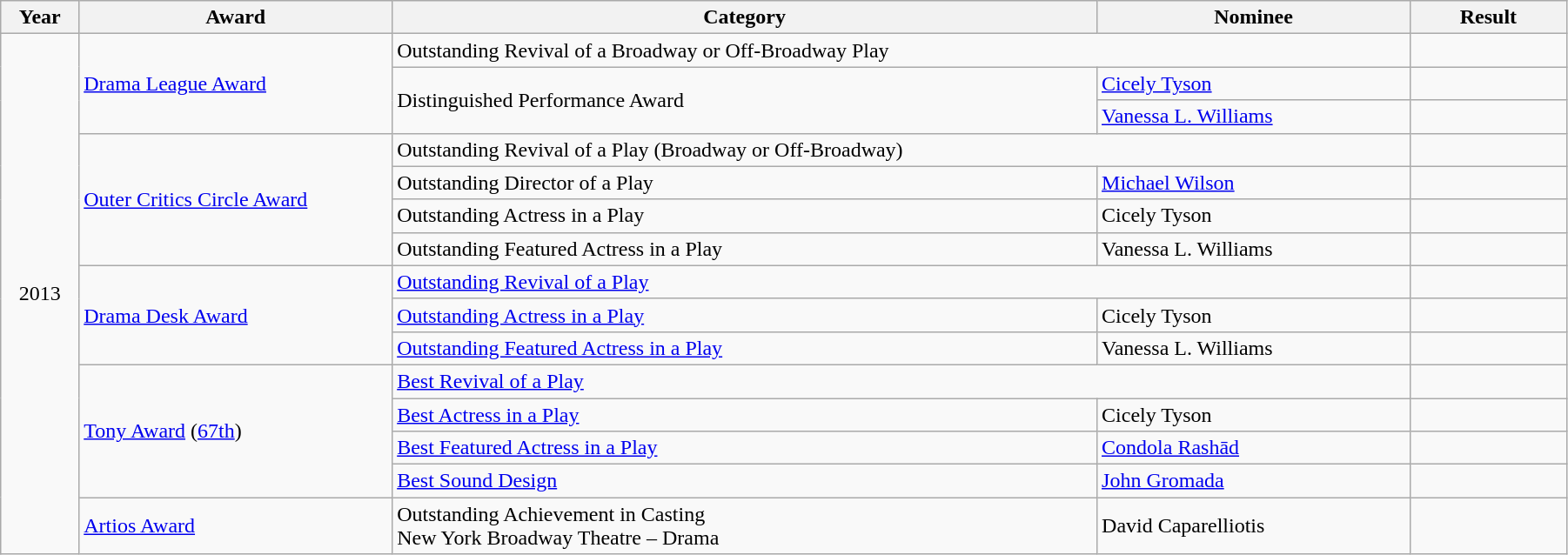<table class="wikitable" width="95%">
<tr>
<th width="5%">Year</th>
<th width="20%">Award</th>
<th width="45%">Category</th>
<th width="20%">Nominee</th>
<th width="10%">Result</th>
</tr>
<tr>
<td rowspan="15" align="center">2013</td>
<td rowspan="3"><a href='#'>Drama League Award</a></td>
<td colspan="2">Outstanding Revival of a Broadway or Off-Broadway Play</td>
<td></td>
</tr>
<tr>
<td rowspan="2">Distinguished Performance Award</td>
<td><a href='#'>Cicely Tyson</a></td>
<td></td>
</tr>
<tr>
<td><a href='#'>Vanessa L. Williams</a></td>
<td></td>
</tr>
<tr>
<td rowspan="4"><a href='#'>Outer Critics Circle Award</a></td>
<td colspan="2">Outstanding Revival of a Play (Broadway or Off-Broadway)</td>
<td></td>
</tr>
<tr>
<td>Outstanding Director of a Play</td>
<td><a href='#'>Michael Wilson</a></td>
<td></td>
</tr>
<tr>
<td>Outstanding Actress in a Play</td>
<td>Cicely Tyson</td>
<td></td>
</tr>
<tr>
<td>Outstanding Featured Actress in a Play</td>
<td>Vanessa L. Williams</td>
<td></td>
</tr>
<tr>
<td rowspan="3"><a href='#'>Drama Desk Award</a></td>
<td colspan="2"><a href='#'>Outstanding Revival of a Play</a></td>
<td></td>
</tr>
<tr>
<td><a href='#'>Outstanding Actress in a Play</a></td>
<td>Cicely Tyson</td>
<td></td>
</tr>
<tr>
<td><a href='#'>Outstanding Featured Actress in a Play</a></td>
<td>Vanessa L. Williams</td>
<td></td>
</tr>
<tr>
<td rowspan="4"><a href='#'>Tony Award</a> (<a href='#'>67th</a>)</td>
<td colspan="2"><a href='#'>Best Revival of a Play</a></td>
<td></td>
</tr>
<tr>
<td><a href='#'>Best Actress in a Play</a></td>
<td>Cicely Tyson</td>
<td></td>
</tr>
<tr>
<td><a href='#'>Best Featured Actress in a Play</a></td>
<td><a href='#'>Condola Rashād</a></td>
<td></td>
</tr>
<tr>
<td><a href='#'>Best Sound Design</a></td>
<td><a href='#'>John Gromada</a></td>
<td></td>
</tr>
<tr>
<td><a href='#'>Artios Award</a></td>
<td>Outstanding Achievement in Casting<br>New York Broadway Theatre – Drama</td>
<td>David Caparelliotis</td>
<td></td>
</tr>
</table>
